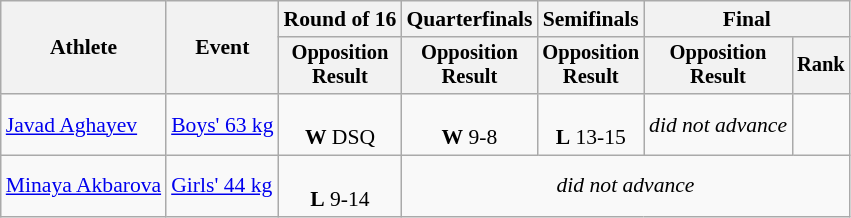<table class="wikitable" style="text-align:center;font-size:90%">
<tr>
<th rowspan=2>Athlete</th>
<th rowspan=2>Event</th>
<th>Round of 16</th>
<th>Quarterfinals</th>
<th>Semifinals</th>
<th colspan=2>Final</th>
</tr>
<tr style="font-size:95%">
<th>Opposition<br>Result</th>
<th>Opposition<br>Result</th>
<th>Opposition<br>Result</th>
<th>Opposition<br>Result</th>
<th>Rank</th>
</tr>
<tr>
<td align=left><a href='#'>Javad Aghayev</a></td>
<td align=left><a href='#'>Boys' 63 kg</a></td>
<td><br> <strong>W</strong> DSQ</td>
<td><br><strong>W</strong> 9-8</td>
<td><br><strong>L</strong> 13-15</td>
<td><em>did not advance</em></td>
<td></td>
</tr>
<tr>
<td align=left><a href='#'>Minaya Akbarova</a></td>
<td align=left><a href='#'>Girls' 44 kg</a></td>
<td><br><strong>L</strong> 9-14</td>
<td colspan=4><em>did not advance</em></td>
</tr>
</table>
